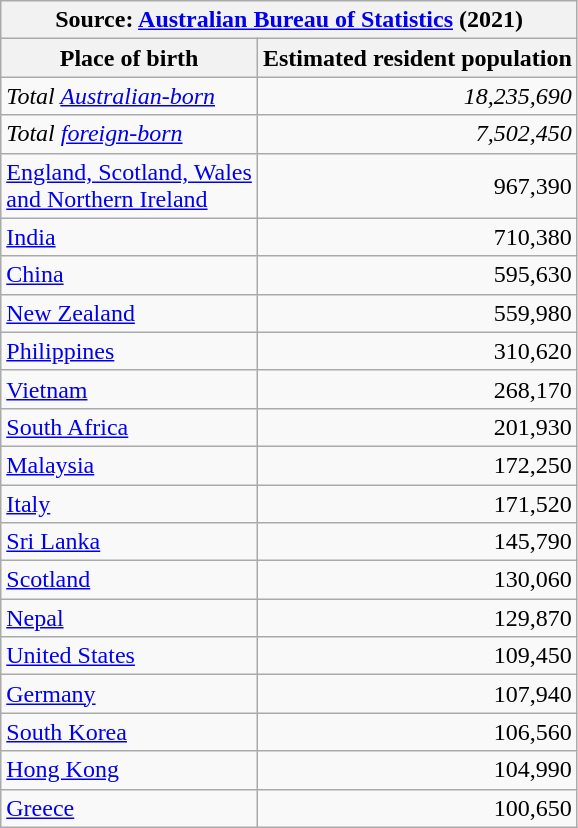<table class="wikitable plainrowheaders" style="text-align:right">
<tr>
<th scope="col" colspan="2">Source: <a href='#'>Australian Bureau of Statistics</a> (2021)</th>
</tr>
<tr>
<th scope="col">Place of birth</th>
<th scope="col">Estimated resident population</th>
</tr>
<tr>
<td scope="row" style="text-align:left;"><em>Total <a href='#'>Australian-born</a></em></td>
<td><em>18,235,690</em></td>
</tr>
<tr>
<td scope="row" style="text-align:left;"><em>Total <a href='#'>foreign-born</a></em></td>
<td><em>7,502,450</em></td>
</tr>
<tr>
<td scope="row" style="text-align:left;"> <a href='#'>England, Scotland, Wales<br>and Northern Ireland</a></td>
<td>967,390</td>
</tr>
<tr>
<td scope="row" style="text-align:left;"> <a href='#'>India</a></td>
<td>710,380</td>
</tr>
<tr>
<td scope="row" style="text-align:left;"> <a href='#'>China</a></td>
<td>595,630</td>
</tr>
<tr>
<td scope="row" style="text-align:left;"> <a href='#'>New Zealand</a></td>
<td>559,980</td>
</tr>
<tr>
<td scope="row" style="text-align:left;"> <a href='#'>Philippines</a></td>
<td>310,620</td>
</tr>
<tr>
<td scope="row" style="text-align:left;"> <a href='#'>Vietnam</a></td>
<td>268,170</td>
</tr>
<tr>
<td scope="row" style="text-align:left;"> <a href='#'>South Africa</a></td>
<td>201,930</td>
</tr>
<tr>
<td scope="row" style="text-align:left;"> <a href='#'>Malaysia</a></td>
<td>172,250</td>
</tr>
<tr>
<td scope="row" style="text-align:left;"> <a href='#'>Italy</a></td>
<td>171,520</td>
</tr>
<tr>
<td scope="row" style="text-align:left;"> <a href='#'>Sri Lanka</a></td>
<td>145,790</td>
</tr>
<tr>
<td scope="row" style="text-align:left;"> <a href='#'>Scotland</a></td>
<td>130,060</td>
</tr>
<tr>
<td scope="row" style="text-align:left;"> <a href='#'>Nepal</a></td>
<td>129,870</td>
</tr>
<tr>
<td scope="row" style="text-align:left;"> <a href='#'>United States</a></td>
<td>109,450</td>
</tr>
<tr>
<td scope="row" style="text-align:left;"> <a href='#'>Germany</a></td>
<td>107,940</td>
</tr>
<tr>
<td scope="row" style="text-align:left;"> <a href='#'>South Korea</a></td>
<td>106,560</td>
</tr>
<tr>
<td scope="row" style="text-align:left;"> <a href='#'>Hong Kong</a></td>
<td>104,990</td>
</tr>
<tr>
<td scope="row" style="text-align:left;"> <a href='#'>Greece</a></td>
<td>100,650</td>
</tr>
</table>
